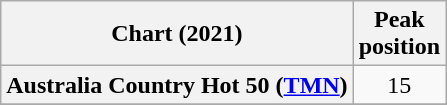<table class="wikitable sortable plainrowheaders" style="text-align:center">
<tr>
<th scope="col">Chart (2021)</th>
<th scope="col">Peak<br>position</th>
</tr>
<tr>
<th scope="row">Australia Country Hot 50 (<a href='#'>TMN</a>)</th>
<td>15</td>
</tr>
<tr>
</tr>
<tr>
</tr>
<tr>
</tr>
<tr>
</tr>
<tr>
</tr>
</table>
